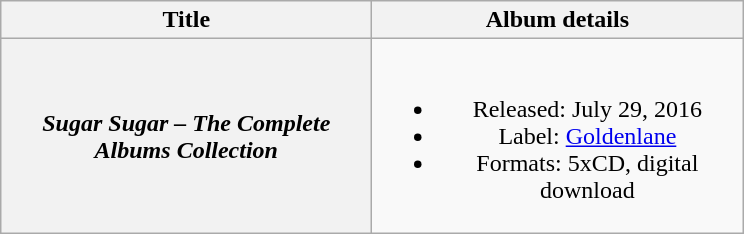<table class="wikitable plainrowheaders" style="text-align:center;">
<tr>
<th scope="col" style="width:15em;">Title</th>
<th scope="col" style="width:15em;">Album details</th>
</tr>
<tr>
<th scope="row"><em>Sugar Sugar – The Complete Albums Collection</em></th>
<td><br><ul><li>Released: July 29, 2016</li><li>Label: <a href='#'>Goldenlane</a></li><li>Formats: 5xCD, digital download</li></ul></td>
</tr>
</table>
